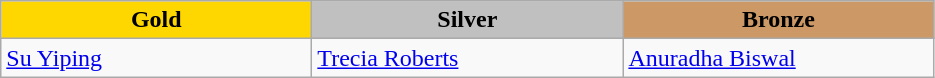<table class="wikitable" style="text-align:left">
<tr align="center">
<td width=200 bgcolor=gold><strong>Gold</strong></td>
<td width=200 bgcolor=silver><strong>Silver</strong></td>
<td width=200 bgcolor=CC9966><strong>Bronze</strong></td>
</tr>
<tr>
<td><a href='#'>Su Yiping</a><br><em></em></td>
<td><a href='#'>Trecia Roberts</a><br><em></em></td>
<td><a href='#'>Anuradha Biswal</a><br><em></em></td>
</tr>
</table>
